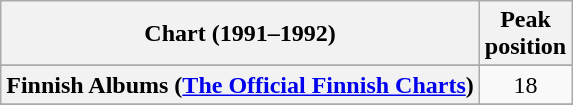<table class="wikitable sortable plainrowheaders">
<tr>
<th>Chart (1991–1992)</th>
<th>Peak<br>position</th>
</tr>
<tr>
</tr>
<tr>
</tr>
<tr>
</tr>
<tr>
<th scope="row">Finnish Albums (<a href='#'>The Official Finnish Charts</a>)</th>
<td align="center">18</td>
</tr>
<tr>
</tr>
<tr>
</tr>
<tr>
</tr>
<tr>
</tr>
</table>
